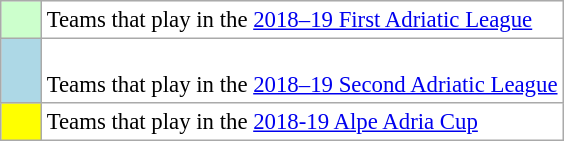<table class="wikitable" style="font-size: 95%;text-align:center;">
<tr>
<td style="background: #ccffcc;" width="20"></td>
<td bgcolor="#ffffff" align="left">Teams that play in the <a href='#'>2018–19 First Adriatic League</a></td>
</tr>
<tr>
<td style="background: lightblue;" width="20"></td>
<td bgcolor="#ffffff" align="left"><br>Teams that play in the <a href='#'>2018–19 Second Adriatic League</a></td>
</tr>
<tr>
<td style="background:yellow;" width="20"></td>
<td bgcolor="#ffffff" align="left">Teams that play in the <a href='#'>2018-19 Alpe Adria Cup</a></td>
</tr>
</table>
